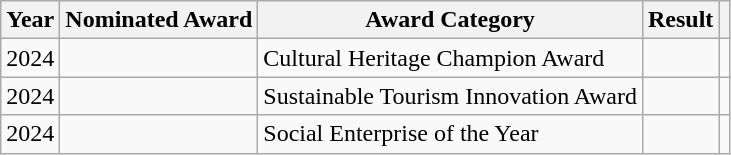<table class="wikitable">
<tr>
<th>Year</th>
<th>Nominated Award</th>
<th>Award Category</th>
<th>Result</th>
<th></th>
</tr>
<tr>
<td>2024</td>
<td></td>
<td>Cultural Heritage Champion Award</td>
<td></td>
<td></td>
</tr>
<tr>
<td>2024</td>
<td></td>
<td Sustainable Tourism Innovation Award>Sustainable Tourism Innovation Award</td>
<td></td>
<td></td>
</tr>
<tr>
<td>2024</td>
<td></td>
<td>Social Enterprise of the Year</td>
<td></td>
<td></td>
</tr>
</table>
